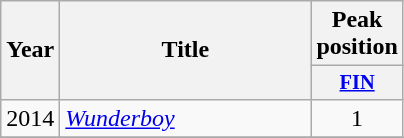<table class="wikitable">
<tr>
<th align="center" rowspan="2" width="10">Year</th>
<th align="center" rowspan="2" width="160">Title</th>
<th align="center" colspan="1" width="20">Peak position</th>
</tr>
<tr>
<th style="width;font-size:85%"><a href='#'>FIN</a> <br></th>
</tr>
<tr>
<td>2014</td>
<td><em><a href='#'>Wunderboy</a></em></td>
<td style="text-align:center;">1</td>
</tr>
<tr>
</tr>
</table>
